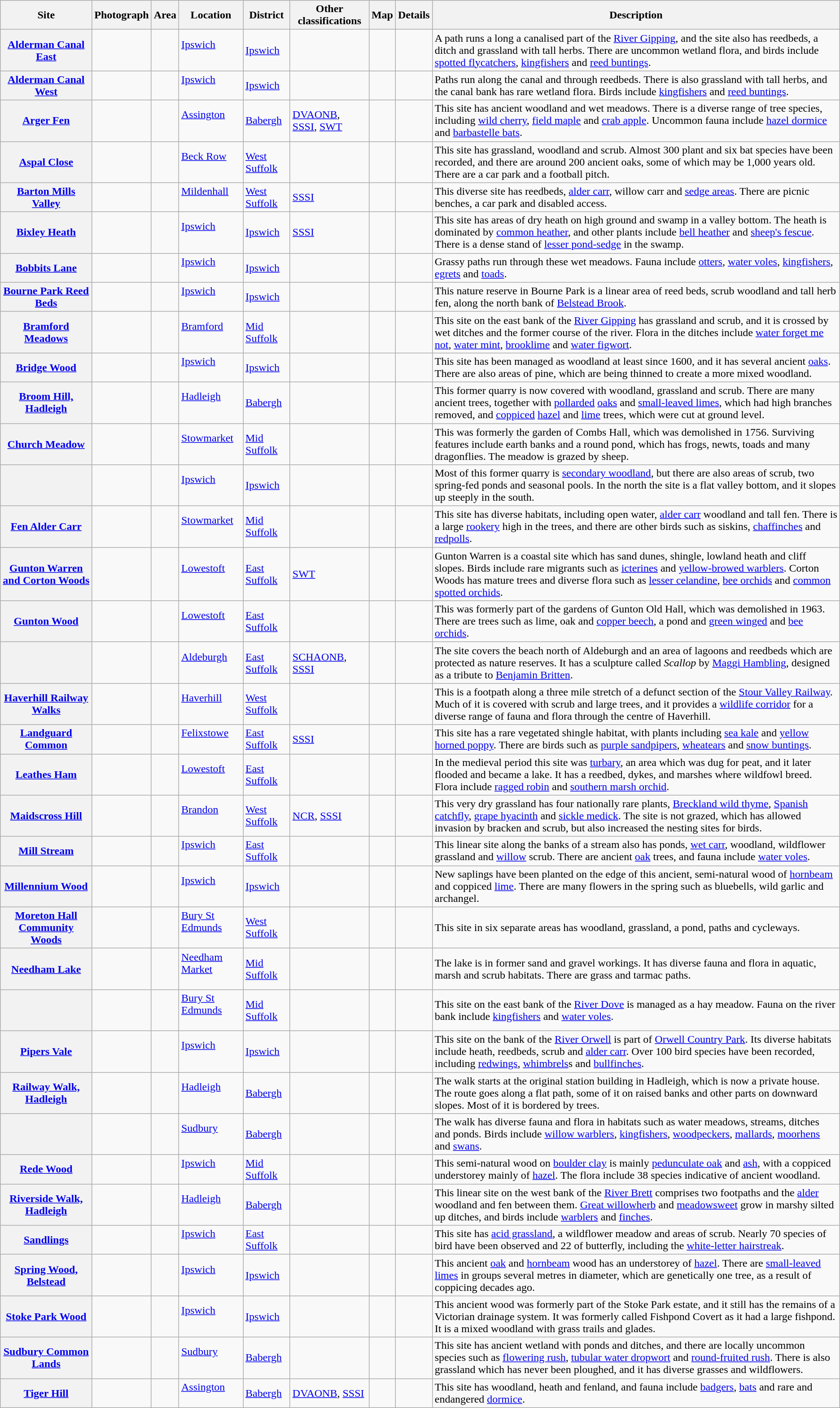<table class="wikitable sortable plainrowheaders">
<tr>
<th scope="col">Site</th>
<th scope="col" class="unsortable">Photograph</th>
<th scope="col" data-sort-type="number">Area</th>
<th scope="col">Location</th>
<th scope="col">District</th>
<th scope="col">Other classifications</th>
<th scope="col" class="unsortable">Map</th>
<th scope="col" class="unsortable">Details</th>
<th scope="col" class="unsortable">Description</th>
</tr>
<tr>
<th scope="row"><a href='#'>Alderman Canal East</a></th>
<td></td>
<td></td>
<td><a href='#'>Ipswich</a><br> <br> </td>
<td><a href='#'>Ipswich</a></td>
<td></td>
<td></td>
<td></td>
<td>A path runs a long a canalised part of the <a href='#'>River Gipping</a>, and the site also has reedbeds, a ditch and grassland with tall herbs. There are uncommon wetland flora, and birds include <a href='#'>spotted flycatchers</a>, <a href='#'>kingfishers</a> and <a href='#'>reed buntings</a>.</td>
</tr>
<tr>
<th scope="row"><a href='#'>Alderman Canal West</a></th>
<td></td>
<td></td>
<td><a href='#'>Ipswich</a><br> <br> </td>
<td><a href='#'>Ipswich</a></td>
<td></td>
<td></td>
<td></td>
<td>Paths run along the canal and through reedbeds. There is also grassland with tall herbs, and the canal bank has rare wetland flora. Birds include <a href='#'>kingfishers</a> and <a href='#'>reed buntings</a>.</td>
</tr>
<tr>
<th scope="row"><a href='#'>Arger Fen</a></th>
<td></td>
<td></td>
<td><a href='#'>Assington</a><br> <br> </td>
<td><a href='#'>Babergh</a></td>
<td><a href='#'>DVAONB</a>, <a href='#'>SSSI</a>, <a href='#'>SWT</a></td>
<td></td>
<td> </td>
<td>This site has ancient woodland and wet meadows. There is a diverse range of tree species, including <a href='#'>wild cherry</a>, <a href='#'>field maple</a> and <a href='#'>crab apple</a>. Uncommon fauna include <a href='#'>hazel dormice</a> and <a href='#'>barbastelle bats</a>.</td>
</tr>
<tr>
<th scope="row"><a href='#'>Aspal Close</a></th>
<td></td>
<td></td>
<td><a href='#'>Beck Row</a><br> <br> </td>
<td><a href='#'>West Suffolk</a></td>
<td></td>
<td></td>
<td></td>
<td>This site has grassland, woodland and scrub. Almost 300 plant and six bat species have been recorded, and there are around 200 ancient oaks, some of which may be 1,000 years old. There are a car park and a football pitch.</td>
</tr>
<tr>
<th scope="row"><a href='#'>Barton Mills Valley</a></th>
<td></td>
<td></td>
<td><a href='#'>Mildenhall</a><br> <br> </td>
<td><a href='#'>West Suffolk</a></td>
<td><a href='#'>SSSI</a></td>
<td></td>
<td> </td>
<td>This diverse site has reedbeds, <a href='#'>alder carr</a>, willow carr and <a href='#'>sedge areas</a>. There are picnic benches, a car park and disabled access.</td>
</tr>
<tr>
<th scope="row"><a href='#'>Bixley Heath</a></th>
<td></td>
<td></td>
<td><a href='#'>Ipswich</a><br> <br> </td>
<td><a href='#'>Ipswich</a></td>
<td><a href='#'>SSSI</a></td>
<td></td>
<td></td>
<td>This site has areas of dry heath on high ground and swamp in a valley bottom. The heath is dominated by <a href='#'>common heather</a>, and other plants include <a href='#'>bell heather</a> and <a href='#'>sheep's fescue</a>. There is a dense stand of <a href='#'>lesser pond-sedge</a> in the swamp.</td>
</tr>
<tr>
<th scope="row"><a href='#'>Bobbits Lane</a></th>
<td></td>
<td></td>
<td><a href='#'>Ipswich</a><br> <br> </td>
<td><a href='#'>Ipswich</a></td>
<td></td>
<td></td>
<td></td>
<td>Grassy paths run through these wet meadows. Fauna include <a href='#'>otters</a>, <a href='#'>water voles</a>, <a href='#'>kingfishers</a>, <a href='#'>egrets</a> and <a href='#'>toads</a>.</td>
</tr>
<tr>
<th scope="row"><a href='#'>Bourne Park Reed Beds</a></th>
<td></td>
<td></td>
<td><a href='#'>Ipswich</a><br> <br> </td>
<td><a href='#'>Ipswich</a></td>
<td></td>
<td></td>
<td></td>
<td>This nature reserve in Bourne Park is a linear area of reed beds, scrub woodland and tall herb fen, along the north bank of <a href='#'>Belstead Brook</a>.</td>
</tr>
<tr>
<th scope="row"><a href='#'>Bramford Meadows</a></th>
<td></td>
<td></td>
<td><a href='#'>Bramford</a><br> <br> </td>
<td><a href='#'>Mid Suffolk</a></td>
<td></td>
<td></td>
<td></td>
<td>This site on the east bank of the <a href='#'>River Gipping</a> has grassland and scrub, and it is crossed by wet ditches and the former course of the river. Flora in the ditches include <a href='#'>water forget me not</a>, <a href='#'>water mint</a>, <a href='#'>brooklime</a> and <a href='#'>water figwort</a>.</td>
</tr>
<tr>
<th scope="row"><a href='#'>Bridge Wood</a></th>
<td></td>
<td></td>
<td><a href='#'>Ipswich</a><br> <br> </td>
<td><a href='#'>Ipswich</a></td>
<td></td>
<td></td>
<td></td>
<td>This site has been managed as woodland at least since 1600, and it has several ancient <a href='#'>oaks</a>. There are also areas of pine, which are being thinned to create a more mixed woodland.</td>
</tr>
<tr>
<th scope="row"><a href='#'>Broom Hill, Hadleigh</a></th>
<td></td>
<td></td>
<td><a href='#'>Hadleigh</a><br> <br> </td>
<td><a href='#'>Babergh</a></td>
<td></td>
<td></td>
<td></td>
<td>This former quarry is now covered with woodland, grassland and scrub. There are many ancient trees, together with <a href='#'>pollarded</a> <a href='#'>oaks</a> and <a href='#'>small-leaved limes</a>, which had high branches removed, and <a href='#'>coppiced</a> <a href='#'>hazel</a> and <a href='#'>lime</a> trees, which were cut at ground level.</td>
</tr>
<tr>
<th scope="row"><a href='#'>Church Meadow</a></th>
<td></td>
<td></td>
<td><a href='#'>Stowmarket</a><br> <br> </td>
<td><a href='#'>Mid Suffolk</a></td>
<td></td>
<td></td>
<td></td>
<td>This was formerly the garden of Combs Hall, which was demolished in 1756. Surviving features include earth banks and a round pond, which has frogs, newts, toads and many dragonflies. The meadow is grazed by sheep.</td>
</tr>
<tr>
<th scope="row"></th>
<td></td>
<td></td>
<td><a href='#'>Ipswich</a><br> <br> </td>
<td><a href='#'>Ipswich</a></td>
<td></td>
<td></td>
<td></td>
<td>Most of this former quarry is <a href='#'>secondary woodland</a>, but there are also areas of scrub, two spring-fed ponds and seasonal pools. In the north the site is a flat valley bottom, and it slopes up steeply in the south.</td>
</tr>
<tr>
<th scope="row"><a href='#'>Fen Alder Carr</a></th>
<td></td>
<td></td>
<td><a href='#'>Stowmarket</a><br> <br> </td>
<td><a href='#'>Mid Suffolk</a></td>
<td></td>
<td></td>
<td></td>
<td>This site has diverse habitats, including open water, <a href='#'>alder carr</a> woodland and tall fen. There is a large <a href='#'>rookery</a> high in the trees, and there are other birds such as siskins, <a href='#'>chaffinches</a> and <a href='#'>redpolls</a>.</td>
</tr>
<tr>
<th scope="row"><a href='#'>Gunton Warren and Corton Woods</a></th>
<td></td>
<td></td>
<td><a href='#'>Lowestoft</a><br> <br> </td>
<td><a href='#'>East Suffolk</a></td>
<td><a href='#'>SWT</a></td>
<td></td>
<td></td>
<td>Gunton Warren is a coastal site which has sand dunes, shingle, lowland heath and cliff slopes. Birds include rare migrants such as <a href='#'>icterines</a> and <a href='#'>yellow-browed warblers</a>. Corton Woods has mature trees and diverse flora such as <a href='#'>lesser celandine</a>, <a href='#'>bee orchids</a> and <a href='#'>common spotted orchids</a>.</td>
</tr>
<tr>
<th scope="row"><a href='#'>Gunton Wood</a></th>
<td></td>
<td></td>
<td><a href='#'>Lowestoft</a><br> <br> </td>
<td><a href='#'>East Suffolk</a></td>
<td></td>
<td></td>
<td></td>
<td>This was formerly part of the gardens of Gunton Old Hall, which was demolished in 1963. There are trees such as lime, oak and <a href='#'>copper beech</a>, a pond and <a href='#'>green winged</a> and <a href='#'>bee orchids</a>.</td>
</tr>
<tr>
<th scope="row"></th>
<td></td>
<td></td>
<td><a href='#'>Aldeburgh</a><br> <br> </td>
<td><a href='#'>East Suffolk</a></td>
<td><a href='#'>SCHAONB</a>, <a href='#'>SSSI</a></td>
<td></td>
<td></td>
<td>The site covers the beach north of Aldeburgh and an area of lagoons and reedbeds which are protected as nature reserves. It has a sculpture called <em>Scallop</em> by <a href='#'>Maggi Hambling</a>, designed as a tribute to <a href='#'>Benjamin Britten</a>.</td>
</tr>
<tr>
<th scope="row"><a href='#'>Haverhill Railway Walks</a></th>
<td></td>
<td></td>
<td><a href='#'>Haverhill</a><br> <br> </td>
<td><a href='#'>West Suffolk</a></td>
<td></td>
<td></td>
<td></td>
<td>This is a footpath along a three mile stretch of a defunct section of the <a href='#'>Stour Valley Railway</a>. Much of it is covered with scrub and large trees, and it provides a <a href='#'>wildlife corridor</a> for a diverse range of fauna and flora through the centre of Haverhill.</td>
</tr>
<tr>
<th scope="row"><a href='#'>Landguard Common</a></th>
<td></td>
<td></td>
<td><a href='#'>Felixstowe</a><br> <br> </td>
<td><a href='#'>East Suffolk</a></td>
<td><a href='#'>SSSI</a></td>
<td></td>
<td></td>
<td>This site has a rare vegetated shingle habitat, with plants including <a href='#'>sea kale</a> and <a href='#'>yellow horned poppy</a>. There are birds such as <a href='#'>purple sandpipers</a>, <a href='#'>wheatears</a> and <a href='#'>snow buntings</a>.</td>
</tr>
<tr>
<th scope="row"><a href='#'>Leathes Ham</a></th>
<td></td>
<td></td>
<td><a href='#'>Lowestoft</a><br> <br> </td>
<td><a href='#'>East Suffolk</a></td>
<td></td>
<td></td>
<td></td>
<td>In the medieval period this site was <a href='#'>turbary</a>, an area which was dug for peat, and it later flooded and became a lake. It has a reedbed, dykes, and marshes where wildfowl breed. Flora include <a href='#'>ragged robin</a> and <a href='#'>southern marsh orchid</a>.</td>
</tr>
<tr>
<th scope="row"><a href='#'>Maidscross Hill</a></th>
<td></td>
<td></td>
<td><a href='#'>Brandon</a><br> <br> </td>
<td><a href='#'>West Suffolk</a></td>
<td><a href='#'>NCR</a>, <a href='#'>SSSI</a></td>
<td></td>
<td></td>
<td>This very dry grassland has four nationally rare plants, <a href='#'>Breckland wild thyme</a>, <a href='#'>Spanish catchfly</a>, <a href='#'>grape hyacinth</a> and <a href='#'>sickle medick</a>. The site is not grazed, which has allowed invasion by bracken and scrub, but also increased the nesting sites for birds.</td>
</tr>
<tr>
<th scope="row"><a href='#'>Mill Stream</a></th>
<td></td>
<td></td>
<td><a href='#'>Ipswich</a><br> <br> </td>
<td><a href='#'>East Suffolk</a></td>
<td></td>
<td></td>
<td></td>
<td>This linear site along the banks of a stream also has ponds, <a href='#'>wet carr</a>, woodland, wildflower grassland and <a href='#'>willow</a> scrub. There are ancient <a href='#'>oak</a> trees, and fauna include <a href='#'>water voles</a>.</td>
</tr>
<tr>
<th scope="row"><a href='#'>Millennium Wood</a></th>
<td></td>
<td></td>
<td><a href='#'>Ipswich</a><br> <br> </td>
<td><a href='#'>Ipswich</a></td>
<td></td>
<td></td>
<td></td>
<td>New saplings have been planted on the edge of this ancient, semi-natural wood of <a href='#'>hornbeam</a> and coppiced <a href='#'>lime</a>. There are many flowers in the spring such as bluebells, wild garlic and archangel.</td>
</tr>
<tr>
<th scope="row"><a href='#'>Moreton Hall Community Woods</a></th>
<td></td>
<td></td>
<td><a href='#'>Bury St Edmunds</a><br> <br> </td>
<td><a href='#'>West Suffolk</a></td>
<td></td>
<td></td>
<td></td>
<td>This site in six separate areas has woodland, grassland, a pond, paths and cycleways.</td>
</tr>
<tr>
<th scope="row"><a href='#'>Needham Lake</a></th>
<td></td>
<td></td>
<td><a href='#'>Needham Market</a><br> <br> </td>
<td><a href='#'>Mid Suffolk</a></td>
<td></td>
<td></td>
<td></td>
<td>The lake is in former sand and gravel workings. It has diverse fauna and flora in aquatic, marsh and scrub habitats. There are grass and tarmac paths.</td>
</tr>
<tr>
<th scope="row"></th>
<td></td>
<td></td>
<td><a href='#'>Bury St Edmunds</a><br> <br> </td>
<td><a href='#'>Mid Suffolk</a></td>
<td></td>
<td></td>
<td></td>
<td>This site on the east bank of the <a href='#'>River Dove</a> is managed as a hay meadow. Fauna on the river bank include <a href='#'>kingfishers</a> and <a href='#'>water voles</a>.</td>
</tr>
<tr>
<th scope="row"><a href='#'>Pipers Vale</a></th>
<td></td>
<td></td>
<td><a href='#'>Ipswich</a><br> <br> </td>
<td><a href='#'>Ipswich</a></td>
<td></td>
<td></td>
<td></td>
<td>This site on the bank of the <a href='#'>River Orwell</a> is part of <a href='#'>Orwell Country Park</a>. Its diverse habitats include heath, reedbeds, scrub and <a href='#'>alder carr</a>. Over 100 bird species have been recorded, including <a href='#'>redwings</a>, <a href='#'>whimbrels</a>s and <a href='#'>bullfinches</a>.</td>
</tr>
<tr>
<th scope="row"><a href='#'>Railway Walk, Hadleigh</a></th>
<td></td>
<td></td>
<td><a href='#'>Hadleigh</a><br> <br> </td>
<td><a href='#'>Babergh</a></td>
<td></td>
<td></td>
<td></td>
<td>The walk starts at the original station building in Hadleigh, which is now a private house. The route goes along a flat path, some of it on raised banks and other parts on downward slopes. Most of it is bordered by trees.</td>
</tr>
<tr>
<th scope="row"></th>
<td></td>
<td></td>
<td><a href='#'>Sudbury</a><br> <br> </td>
<td><a href='#'>Babergh</a></td>
<td></td>
<td></td>
<td></td>
<td>The walk has diverse fauna and flora in habitats such as water meadows, streams, ditches and ponds. Birds include <a href='#'>willow warblers</a>, <a href='#'>kingfishers</a>, <a href='#'>woodpeckers</a>, <a href='#'>mallards</a>, <a href='#'>moorhens</a> and <a href='#'>swans</a>.</td>
</tr>
<tr>
<th scope="row"><a href='#'>Rede Wood</a></th>
<td></td>
<td></td>
<td><a href='#'>Ipswich</a><br> <br> </td>
<td><a href='#'>Mid Suffolk</a></td>
<td></td>
<td></td>
<td></td>
<td>This semi-natural wood on <a href='#'>boulder clay</a> is mainly <a href='#'>pedunculate oak</a> and <a href='#'>ash</a>, with a coppiced understorey mainly of <a href='#'>hazel</a>. The flora include 38 species indicative of ancient woodland.</td>
</tr>
<tr>
<th scope="row"><a href='#'>Riverside Walk, Hadleigh</a></th>
<td></td>
<td></td>
<td><a href='#'>Hadleigh</a><br> <br> </td>
<td><a href='#'>Babergh</a></td>
<td></td>
<td></td>
<td></td>
<td>This linear site on the west bank of the <a href='#'>River Brett</a> comprises two footpaths and the <a href='#'>alder</a> woodland and fen between them. <a href='#'>Great willowherb</a> and <a href='#'>meadowsweet</a> grow in marshy silted up ditches, and birds include <a href='#'>warblers</a> and <a href='#'>finches</a>.</td>
</tr>
<tr>
<th scope="row"><a href='#'>Sandlings</a></th>
<td></td>
<td></td>
<td><a href='#'>Ipswich</a><br> <br> </td>
<td><a href='#'>East Suffolk</a></td>
<td></td>
<td></td>
<td></td>
<td>This site has <a href='#'>acid grassland</a>, a wildflower meadow and areas of scrub. Nearly 70 species of bird have been observed and 22 of butterfly, including the <a href='#'>white-letter hairstreak</a>.</td>
</tr>
<tr>
<th scope="row"><a href='#'>Spring Wood, Belstead</a></th>
<td></td>
<td></td>
<td><a href='#'>Ipswich</a><br> <br> </td>
<td><a href='#'>Ipswich</a></td>
<td></td>
<td></td>
<td></td>
<td>This ancient <a href='#'>oak</a> and <a href='#'>hornbeam</a> wood has an understorey of <a href='#'>hazel</a>. There are <a href='#'>small-leaved limes</a> in groups several metres in diameter, which are genetically one tree, as a result of coppicing decades ago.</td>
</tr>
<tr>
<th scope="row"><a href='#'>Stoke Park Wood</a></th>
<td></td>
<td></td>
<td><a href='#'>Ipswich</a><br> <br> </td>
<td><a href='#'>Ipswich</a></td>
<td></td>
<td></td>
<td></td>
<td>This ancient wood was formerly part of the Stoke Park estate, and it still has the remains of a Victorian drainage system. It was formerly called Fishpond Covert as it had a large fishpond. It is a mixed woodland with grass trails and glades.</td>
</tr>
<tr>
<th scope="row"><a href='#'>Sudbury Common Lands</a></th>
<td></td>
<td></td>
<td><a href='#'>Sudbury</a><br> <br> </td>
<td><a href='#'>Babergh</a></td>
<td></td>
<td></td>
<td></td>
<td>This site has ancient wetland with ponds and ditches, and there are locally uncommon species such as <a href='#'>flowering rush</a>, <a href='#'>tubular water dropwort</a> and <a href='#'>round-fruited rush</a>. There is also grassland which has never been ploughed, and it has diverse grasses and wildflowers.</td>
</tr>
<tr>
<th scope="row"><a href='#'>Tiger Hill</a></th>
<td></td>
<td></td>
<td><a href='#'>Assington</a><br> <br> </td>
<td><a href='#'>Babergh</a></td>
<td><a href='#'>DVAONB</a>, <a href='#'>SSSI</a></td>
<td></td>
<td> </td>
<td>This site has woodland, heath and fenland, and fauna include <a href='#'>badgers</a>, <a href='#'>bats</a> and rare and endangered <a href='#'>dormice</a>.</td>
</tr>
</table>
